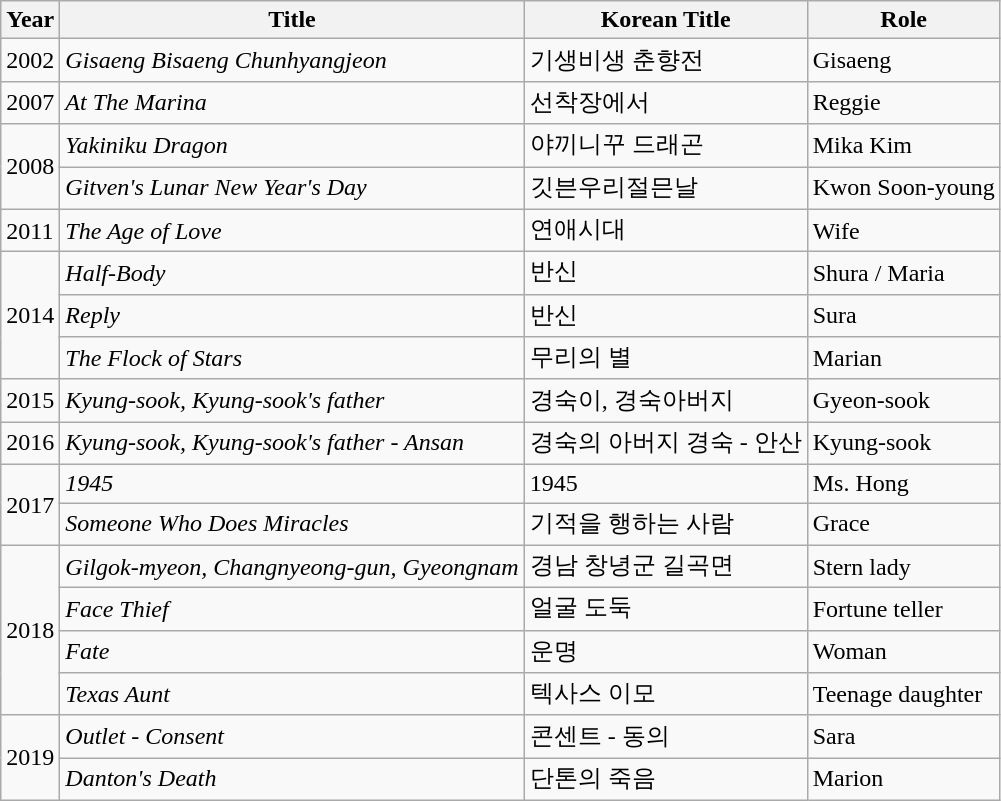<table class="wikitable sortable plainrowheaders">
<tr>
<th scope="col">Year</th>
<th scope="col">Title</th>
<th scope="col">Korean Title</th>
<th scope="col">Role</th>
</tr>
<tr>
<td scope="row">2002</td>
<td><em>Gisaeng Bisaeng Chunhyangjeon</em></td>
<td>기생비생 춘향전</td>
<td>Gisaeng</td>
</tr>
<tr>
<td scope="row">2007</td>
<td><em>At The Marina</em></td>
<td>선착장에서</td>
<td>Reggie</td>
</tr>
<tr>
<td rowspan="2">2008</td>
<td><em>Yakiniku Dragon</em></td>
<td>야끼니꾸 드래곤</td>
<td>Mika Kim</td>
</tr>
<tr>
<td><em>Gitven's Lunar New Year's Day</em></td>
<td>깃븐우리절믄날</td>
<td>Kwon Soon-young</td>
</tr>
<tr>
<td scope="row">2011</td>
<td><em>The Age of Love</em></td>
<td>연애시대</td>
<td>Wife</td>
</tr>
<tr>
<td rowspan="3">2014</td>
<td><em>Half-Body</em></td>
<td>반신</td>
<td>Shura / Maria</td>
</tr>
<tr>
<td><em>Reply</em></td>
<td>반신</td>
<td>Sura</td>
</tr>
<tr>
<td><em>The Flock of Stars</em></td>
<td>무리의 별</td>
<td>Marian</td>
</tr>
<tr>
<td scope="row">2015</td>
<td><em>Kyung-sook, Kyung-sook's father</em></td>
<td>경숙이, 경숙아버지</td>
<td>Gyeon-sook</td>
</tr>
<tr>
<td scope="row">2016</td>
<td><em>Kyung-sook, Kyung-sook's father - Ansan</em></td>
<td>경숙의 아버지 경숙 - 안산</td>
<td>Kyung-sook</td>
</tr>
<tr>
<td rowspan="2">2017</td>
<td><em>1945</em></td>
<td>1945</td>
<td>Ms. Hong</td>
</tr>
<tr>
<td><em>Someone Who Does Miracles</em></td>
<td>기적을 행하는 사람</td>
<td>Grace</td>
</tr>
<tr>
<td rowspan="4">2018</td>
<td><em>Gilgok-myeon, Changnyeong-gun, Gyeongnam</em></td>
<td>경남 창녕군 길곡면</td>
<td>Stern lady</td>
</tr>
<tr>
<td><em>Face Thief</em></td>
<td>얼굴 도둑</td>
<td>Fortune teller</td>
</tr>
<tr>
<td><em>Fate</em></td>
<td>운명</td>
<td>Woman</td>
</tr>
<tr>
<td><em>Texas Aunt</em></td>
<td>텍사스 이모</td>
<td>Teenage daughter</td>
</tr>
<tr>
<td rowspan="2">2019</td>
<td><em>Outlet - Consent</em></td>
<td>콘센트 - 동의</td>
<td>Sara</td>
</tr>
<tr>
<td><em>Danton's Death</em></td>
<td>단톤의 죽음</td>
<td>Marion</td>
</tr>
</table>
